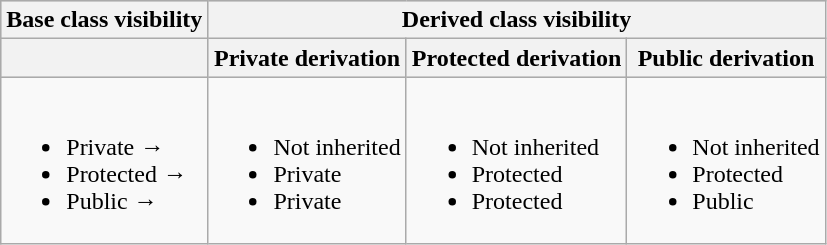<table class="wikitable">
<tr style="background:#ccc;">
<th>Base class visibility</th>
<th colspan=3>Derived class visibility</th>
</tr>
<tr style="background:#ccc;">
<th></th>
<th>Private derivation</th>
<th>Protected derivation</th>
<th>Public derivation</th>
</tr>
<tr>
<td style="vertical-align:top;"><br><ul><li>Private →</li><li>Protected →</li><li>Public →</li></ul></td>
<td style="vertical-align:top;"><br><ul><li>Not inherited</li><li>Private</li><li>Private</li></ul></td>
<td style="vertical-align:top;"><br><ul><li>Not inherited</li><li>Protected</li><li>Protected</li></ul></td>
<td style="vertical-align:top;"><br><ul><li>Not inherited</li><li>Protected</li><li>Public</li></ul></td>
</tr>
</table>
